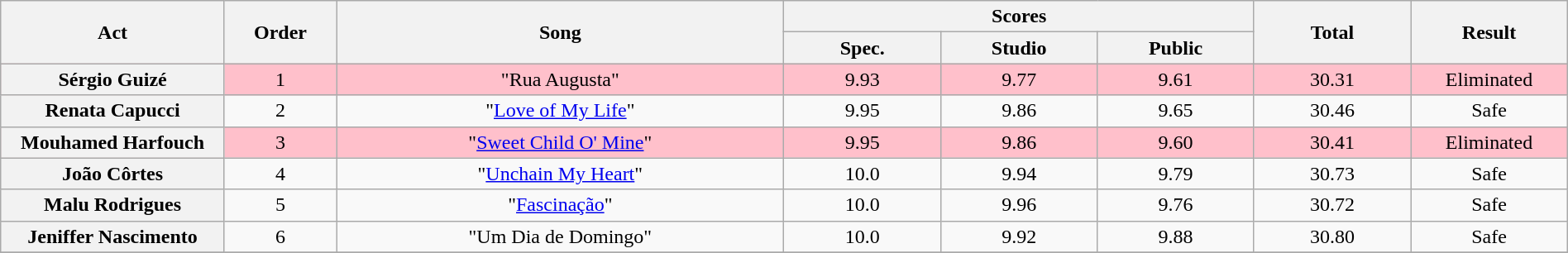<table class="wikitable plainrowheaders" style="text-align:center; width:100%;">
<tr>
<th scope="col" rowspan=2 width="10.0%">Act</th>
<th scope="col" rowspan=2 width="05.0%">Order</th>
<th scope="col" rowspan=2 width="20.0%">Song</th>
<th scope="col" colspan=3 width="20.0%">Scores</th>
<th scope="col" rowspan=2 width="07.0%">Total</th>
<th scope="col" rowspan=2 width="07.0%">Result</th>
</tr>
<tr>
<th scope="col" width="07.0%">Spec.</th>
<th scope="col" width="07.0%">Studio</th>
<th scope="col" width="07.0%">Public</th>
</tr>
<tr bgcolor=FFC0CB>
<th scope="row">Sérgio Guizé</th>
<td>1</td>
<td>"Rua Augusta"</td>
<td>9.93 </td>
<td>9.77</td>
<td>9.61</td>
<td>30.31</td>
<td>Eliminated</td>
</tr>
<tr>
<th scope="row">Renata Capucci</th>
<td>2</td>
<td>"<a href='#'>Love of My Life</a>"</td>
<td>9.95 </td>
<td>9.86</td>
<td>9.65</td>
<td>30.46</td>
<td>Safe</td>
</tr>
<tr bgcolor=FFC0CB>
<th scope="row">Mouhamed Harfouch</th>
<td>3</td>
<td>"<a href='#'>Sweet Child O' Mine</a>"</td>
<td>9.95 </td>
<td>9.86</td>
<td>9.60</td>
<td>30.41</td>
<td>Eliminated</td>
</tr>
<tr>
<th scope="row">João Côrtes</th>
<td>4</td>
<td>"<a href='#'>Unchain My Heart</a>"</td>
<td>10.0 </td>
<td>9.94</td>
<td>9.79</td>
<td>30.73</td>
<td>Safe</td>
</tr>
<tr>
<th scope="row">Malu Rodrigues</th>
<td>5</td>
<td>"<a href='#'>Fascinação</a>"</td>
<td>10.0 </td>
<td>9.96</td>
<td>9.76</td>
<td>30.72</td>
<td>Safe</td>
</tr>
<tr>
<th scope="row">Jeniffer Nascimento</th>
<td>6</td>
<td>"Um Dia de Domingo"</td>
<td>10.0 </td>
<td>9.92</td>
<td>9.88</td>
<td>30.80</td>
<td>Safe</td>
</tr>
<tr>
</tr>
</table>
